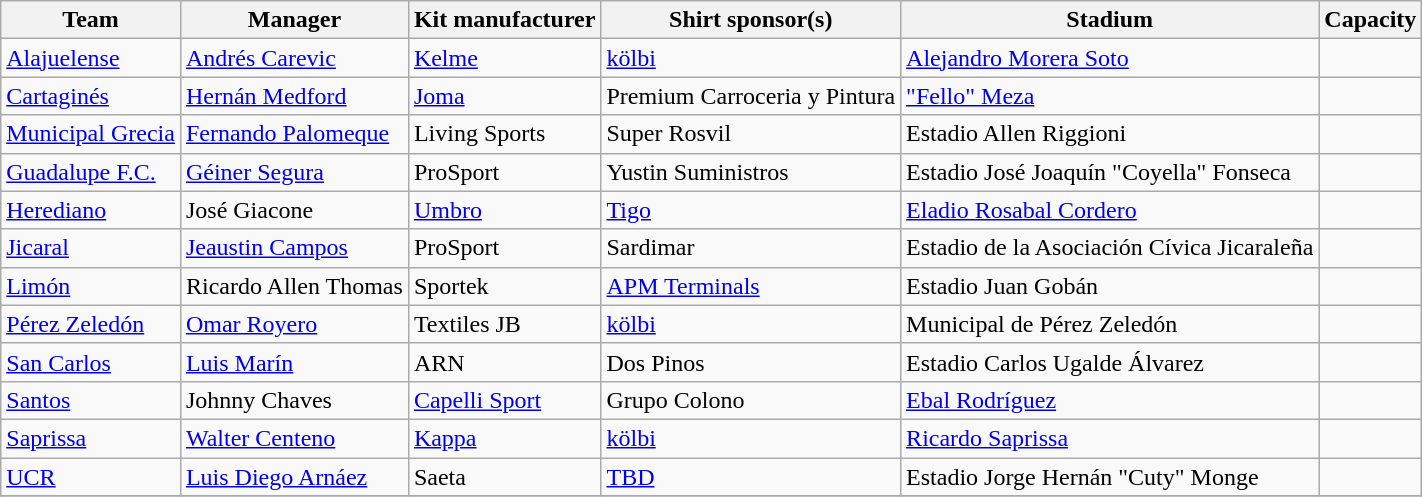<table class="wikitable sortable">
<tr>
<th>Team</th>
<th>Manager</th>
<th>Kit manufacturer</th>
<th>Shirt sponsor(s)</th>
<th>Stadium</th>
<th>Capacity</th>
</tr>
<tr>
<td><a href='#'>Alajuelense</a></td>
<td> <a href='#'>Andrés Carevic</a></td>
<td><a href='#'>Kelme</a></td>
<td><a href='#'>kölbi</a></td>
<td><a href='#'>Alejandro Morera Soto</a></td>
<td style="text-align:center;"></td>
</tr>
<tr>
<td><a href='#'>Cartaginés</a></td>
<td> <a href='#'>Hernán Medford</a></td>
<td><a href='#'>Joma</a></td>
<td>Premium Carroceria y Pintura</td>
<td><a href='#'>"Fello" Meza</a></td>
<td style="text-align:center;"></td>
</tr>
<tr>
<td><a href='#'>Municipal Grecia</a></td>
<td> <a href='#'>Fernando Palomeque</a></td>
<td>Living Sports</td>
<td>Super Rosvil</td>
<td>Estadio Allen Riggioni</td>
<td style="text-align:center;"></td>
</tr>
<tr>
<td><a href='#'>Guadalupe F.C.</a></td>
<td> <a href='#'>Géiner Segura</a></td>
<td>ProSport</td>
<td>Yustin Suministros</td>
<td>Estadio José Joaquín "Coyella" Fonseca</td>
<td style="text-align:center;"></td>
</tr>
<tr>
<td><a href='#'>Herediano</a></td>
<td> José Giacone</td>
<td><a href='#'>Umbro</a></td>
<td><a href='#'>Tigo</a></td>
<td><a href='#'>Eladio Rosabal Cordero</a></td>
<td style="text-align:center;"></td>
</tr>
<tr>
<td><a href='#'>Jicaral</a></td>
<td> <a href='#'>Jeaustin Campos</a></td>
<td>ProSport</td>
<td>Sardimar</td>
<td>Estadio de la Asociación Cívica Jicaraleña</td>
<td style="text-align:center;"></td>
</tr>
<tr>
<td><a href='#'>Limón</a></td>
<td> Ricardo Allen Thomas</td>
<td>Sportek</td>
<td><a href='#'>APM Terminals</a></td>
<td>Estadio Juan Gobán</td>
<td style="text-align:center;"></td>
</tr>
<tr>
<td><a href='#'>Pérez Zeledón</a></td>
<td> <a href='#'>Omar Royero</a></td>
<td>Textiles JB</td>
<td><a href='#'>kölbi</a></td>
<td>Municipal de Pérez Zeledón</td>
<td style="text-align:center;"></td>
</tr>
<tr>
<td><a href='#'>San Carlos</a></td>
<td> <a href='#'>Luis Marín</a></td>
<td>ARN</td>
<td>Dos Pinos</td>
<td>Estadio Carlos Ugalde Álvarez</td>
<td style="text-align:center;"></td>
</tr>
<tr>
<td><a href='#'>Santos</a></td>
<td> Johnny Chaves</td>
<td><a href='#'>Capelli Sport</a></td>
<td>Grupo Colono</td>
<td><a href='#'>Ebal Rodríguez</a></td>
<td style="text-align:center;"></td>
</tr>
<tr>
<td><a href='#'>Saprissa</a></td>
<td> <a href='#'>Walter Centeno</a></td>
<td><a href='#'>Kappa</a></td>
<td><a href='#'>kölbi</a></td>
<td><a href='#'>Ricardo Saprissa</a></td>
<td style="text-align:center;"></td>
</tr>
<tr>
<td><a href='#'>UCR</a></td>
<td> <a href='#'>Luis Diego Arnáez</a></td>
<td>Saeta</td>
<td><a href='#'>TBD</a></td>
<td>Estadio Jorge Hernán "Cuty" Monge</td>
<td style="text-align:center;"></td>
</tr>
<tr>
</tr>
</table>
